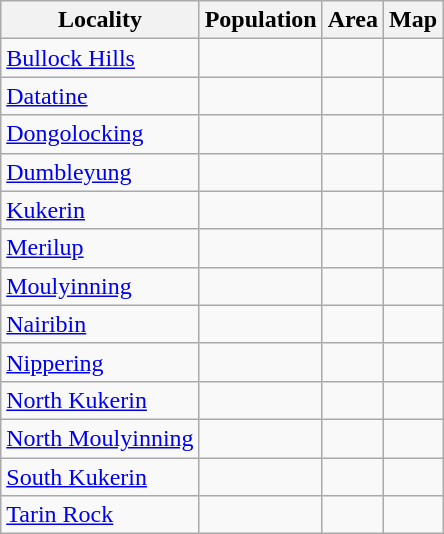<table class="wikitable sortable">
<tr>
<th>Locality</th>
<th data-sort-type=number>Population</th>
<th data-sort-type=number>Area</th>
<th>Map</th>
</tr>
<tr>
<td><a href='#'>Bullock Hills</a></td>
<td></td>
<td></td>
<td></td>
</tr>
<tr>
<td><a href='#'>Datatine</a></td>
<td></td>
<td></td>
<td></td>
</tr>
<tr>
<td><a href='#'>Dongolocking</a></td>
<td></td>
<td></td>
<td></td>
</tr>
<tr>
<td><a href='#'>Dumbleyung</a></td>
<td></td>
<td></td>
<td></td>
</tr>
<tr>
<td><a href='#'>Kukerin</a></td>
<td></td>
<td></td>
<td></td>
</tr>
<tr>
<td><a href='#'>Merilup</a></td>
<td></td>
<td></td>
<td></td>
</tr>
<tr>
<td><a href='#'>Moulyinning</a></td>
<td></td>
<td></td>
<td></td>
</tr>
<tr>
<td><a href='#'>Nairibin</a></td>
<td></td>
<td></td>
<td></td>
</tr>
<tr>
<td><a href='#'>Nippering</a></td>
<td></td>
<td></td>
<td></td>
</tr>
<tr>
<td><a href='#'>North Kukerin</a></td>
<td></td>
<td></td>
<td></td>
</tr>
<tr>
<td><a href='#'>North Moulyinning</a></td>
<td></td>
<td></td>
<td></td>
</tr>
<tr>
<td><a href='#'>South Kukerin</a></td>
<td></td>
<td></td>
<td></td>
</tr>
<tr>
<td><a href='#'>Tarin Rock</a></td>
<td></td>
<td></td>
<td></td>
</tr>
</table>
